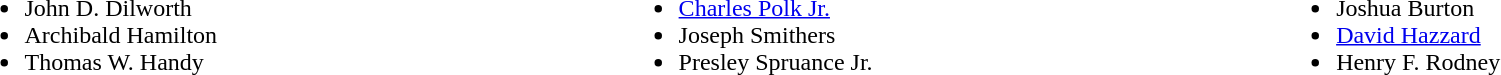<table width=100%>
<tr valign=top>
<td><br><ul><li>John D. Dilworth</li><li>Archibald Hamilton</li><li>Thomas W. Handy</li></ul></td>
<td><br><ul><li><a href='#'>Charles Polk Jr.</a></li><li>Joseph Smithers</li><li>Presley Spruance Jr.</li></ul></td>
<td><br><ul><li>Joshua Burton</li><li><a href='#'>David Hazzard</a></li><li>Henry F. Rodney</li></ul></td>
</tr>
</table>
